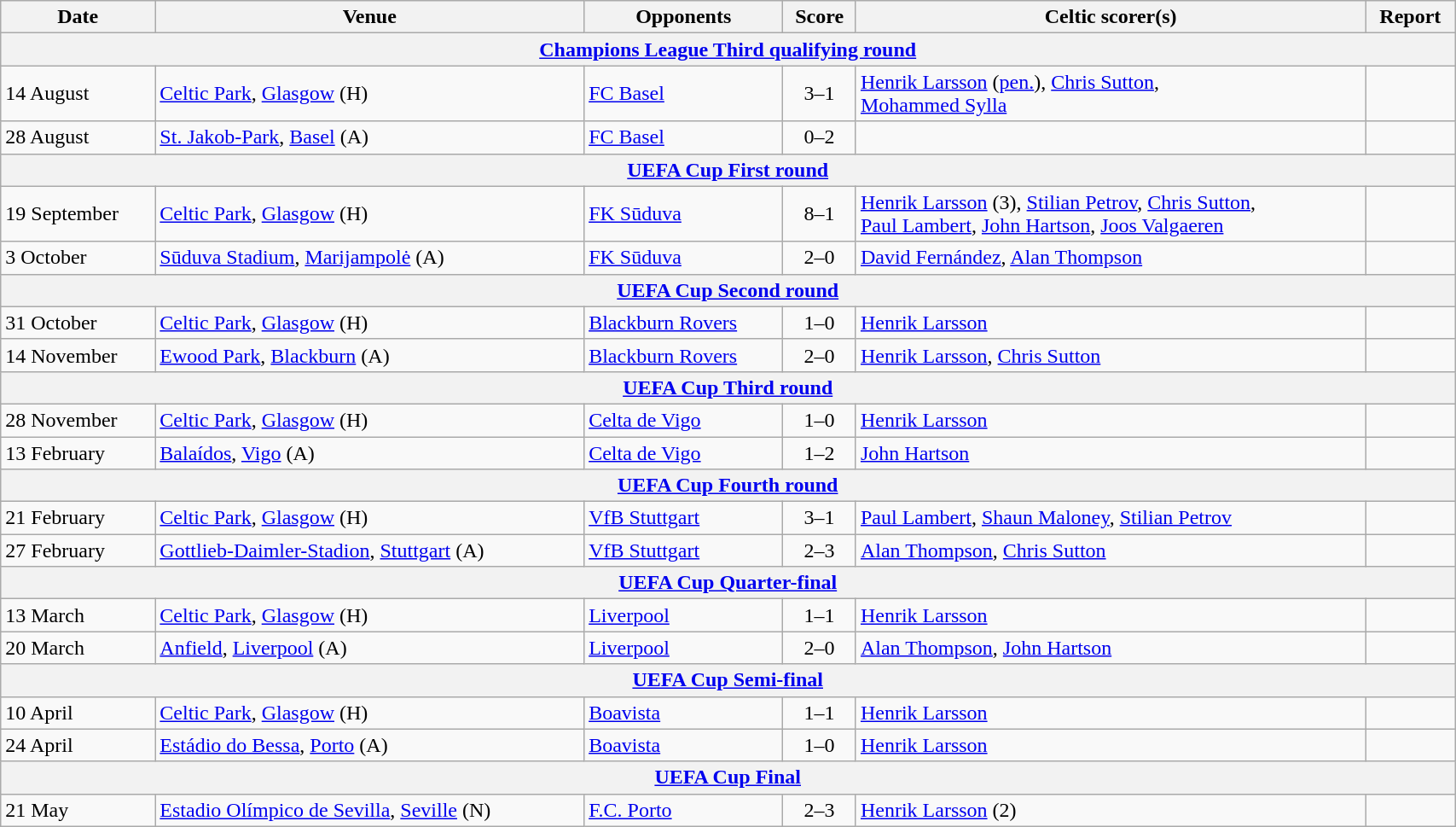<table class="wikitable" width=90%>
<tr>
<th>Date</th>
<th>Venue</th>
<th>Opponents</th>
<th>Score</th>
<th>Celtic scorer(s)</th>
<th>Report</th>
</tr>
<tr>
<th colspan=7><a href='#'>Champions League Third qualifying round</a></th>
</tr>
<tr>
<td>14 August</td>
<td><a href='#'>Celtic Park</a>, <a href='#'>Glasgow</a> (H)</td>
<td> <a href='#'>FC Basel</a></td>
<td align=center>3–1</td>
<td><a href='#'>Henrik Larsson</a> (<a href='#'>pen.</a>), <a href='#'>Chris Sutton</a>,<br> <a href='#'>Mohammed Sylla</a></td>
<td></td>
</tr>
<tr>
<td>28 August</td>
<td><a href='#'>St. Jakob-Park</a>, <a href='#'>Basel</a> (A)</td>
<td> <a href='#'>FC Basel</a></td>
<td align=center>0–2</td>
<td></td>
<td></td>
</tr>
<tr>
<th colspan=7><a href='#'>UEFA Cup First round</a></th>
</tr>
<tr>
<td>19 September</td>
<td><a href='#'>Celtic Park</a>, <a href='#'>Glasgow</a> (H)</td>
<td> <a href='#'>FK Sūduva</a></td>
<td align=center>8–1</td>
<td><a href='#'>Henrik Larsson</a> (3), <a href='#'>Stilian Petrov</a>, <a href='#'>Chris Sutton</a>,<br> <a href='#'>Paul Lambert</a>, <a href='#'>John Hartson</a>, <a href='#'>Joos Valgaeren</a></td>
<td></td>
</tr>
<tr>
<td>3 October</td>
<td><a href='#'>Sūduva Stadium</a>, <a href='#'>Marijampolė</a> (A)</td>
<td> <a href='#'>FK Sūduva</a></td>
<td align=center>2–0</td>
<td><a href='#'>David Fernández</a>, <a href='#'>Alan Thompson</a></td>
<td></td>
</tr>
<tr>
<th colspan=7><a href='#'>UEFA Cup Second round</a></th>
</tr>
<tr>
<td>31 October</td>
<td><a href='#'>Celtic Park</a>, <a href='#'>Glasgow</a> (H)</td>
<td> <a href='#'>Blackburn Rovers</a></td>
<td align=center>1–0</td>
<td><a href='#'>Henrik Larsson</a></td>
<td></td>
</tr>
<tr>
<td>14 November</td>
<td><a href='#'>Ewood Park</a>, <a href='#'>Blackburn</a> (A)</td>
<td> <a href='#'>Blackburn Rovers</a></td>
<td align=center>2–0</td>
<td><a href='#'>Henrik Larsson</a>, <a href='#'>Chris Sutton</a></td>
<td></td>
</tr>
<tr>
<th colspan=7><a href='#'>UEFA Cup Third round</a></th>
</tr>
<tr>
<td>28 November</td>
<td><a href='#'>Celtic Park</a>, <a href='#'>Glasgow</a> (H)</td>
<td> <a href='#'>Celta de Vigo</a></td>
<td align=center>1–0</td>
<td><a href='#'>Henrik Larsson</a></td>
<td></td>
</tr>
<tr>
<td>13 February</td>
<td><a href='#'>Balaídos</a>, <a href='#'>Vigo</a> (A)</td>
<td> <a href='#'>Celta de Vigo</a></td>
<td align=center>1–2</td>
<td><a href='#'>John Hartson</a></td>
<td></td>
</tr>
<tr>
<th colspan=7><a href='#'>UEFA Cup Fourth round</a></th>
</tr>
<tr>
<td>21 February</td>
<td><a href='#'>Celtic Park</a>, <a href='#'>Glasgow</a> (H)</td>
<td> <a href='#'>VfB Stuttgart</a></td>
<td align=center>3–1</td>
<td><a href='#'>Paul Lambert</a>, <a href='#'>Shaun Maloney</a>, <a href='#'>Stilian Petrov</a></td>
<td></td>
</tr>
<tr>
<td>27 February</td>
<td><a href='#'>Gottlieb-Daimler-Stadion</a>, <a href='#'>Stuttgart</a> (A)</td>
<td> <a href='#'>VfB Stuttgart</a></td>
<td align=center>2–3</td>
<td><a href='#'>Alan Thompson</a>, <a href='#'>Chris Sutton</a></td>
<td></td>
</tr>
<tr>
<th colspan=7><a href='#'>UEFA Cup Quarter-final</a></th>
</tr>
<tr>
<td>13 March</td>
<td><a href='#'>Celtic Park</a>, <a href='#'>Glasgow</a> (H)</td>
<td> <a href='#'>Liverpool</a></td>
<td align=center>1–1</td>
<td><a href='#'>Henrik Larsson</a></td>
<td></td>
</tr>
<tr>
<td>20 March</td>
<td><a href='#'>Anfield</a>, <a href='#'>Liverpool</a> (A)</td>
<td> <a href='#'>Liverpool</a></td>
<td align=center>2–0</td>
<td><a href='#'>Alan Thompson</a>, <a href='#'>John Hartson</a></td>
<td></td>
</tr>
<tr>
<th colspan=7><a href='#'>UEFA Cup Semi-final</a></th>
</tr>
<tr>
<td>10 April</td>
<td><a href='#'>Celtic Park</a>, <a href='#'>Glasgow</a> (H)</td>
<td> <a href='#'>Boavista</a></td>
<td align=center>1–1</td>
<td><a href='#'>Henrik Larsson</a></td>
<td></td>
</tr>
<tr>
<td>24 April</td>
<td><a href='#'>Estádio do Bessa</a>, <a href='#'>Porto</a> (A)</td>
<td> <a href='#'>Boavista</a></td>
<td align=center>1–0</td>
<td><a href='#'>Henrik Larsson</a></td>
<td></td>
</tr>
<tr>
<th colspan=7><a href='#'>UEFA Cup Final</a></th>
</tr>
<tr>
<td>21 May</td>
<td><a href='#'>Estadio Olímpico de Sevilla</a>, <a href='#'>Seville</a> (N)</td>
<td> <a href='#'>F.C. Porto</a></td>
<td align=center>2–3</td>
<td><a href='#'>Henrik Larsson</a> (2)</td>
<td></td>
</tr>
</table>
